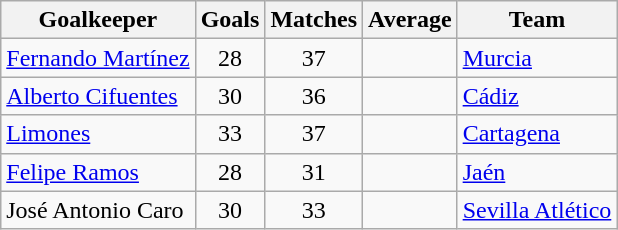<table class="wikitable sortable">
<tr>
<th>Goalkeeper</th>
<th>Goals</th>
<th>Matches</th>
<th>Average</th>
<th>Team</th>
</tr>
<tr>
<td> <a href='#'>Fernando Martínez</a></td>
<td style="text-align:center;">28</td>
<td style="text-align:center;">37</td>
<td style="text-align:center;"></td>
<td><a href='#'>Murcia</a></td>
</tr>
<tr>
<td> <a href='#'>Alberto Cifuentes</a></td>
<td style="text-align:center;">30</td>
<td style="text-align:center;">36</td>
<td style="text-align:center;"></td>
<td><a href='#'>Cádiz</a></td>
</tr>
<tr>
<td> <a href='#'>Limones</a></td>
<td style="text-align:center;">33</td>
<td style="text-align:center;">37</td>
<td style="text-align:center;"></td>
<td><a href='#'>Cartagena</a></td>
</tr>
<tr>
<td> <a href='#'>Felipe Ramos</a></td>
<td style="text-align:center;">28</td>
<td style="text-align:center;">31</td>
<td style="text-align:center;"></td>
<td><a href='#'>Jaén</a></td>
</tr>
<tr>
<td> José Antonio Caro</td>
<td style="text-align:center;">30</td>
<td style="text-align:center;">33</td>
<td style="text-align:center;"></td>
<td><a href='#'>Sevilla Atlético</a></td>
</tr>
</table>
